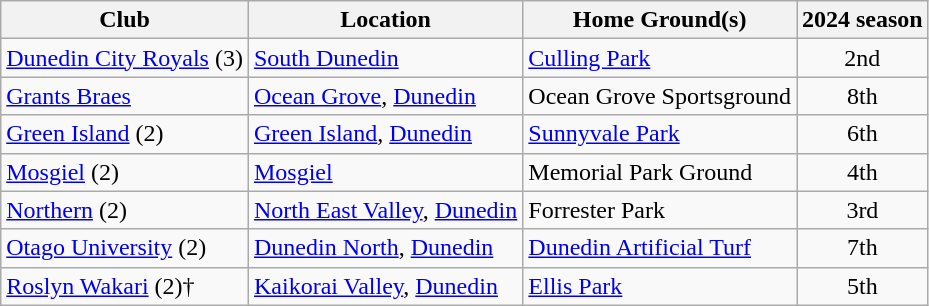<table class="wikitable sortable">
<tr>
<th>Club</th>
<th>Location</th>
<th>Home Ground(s)</th>
<th>2024 season</th>
</tr>
<tr>
<td><a href='#'>Dunedin City Royals</a> (3)</td>
<td><a href='#'>South Dunedin</a></td>
<td><a href='#'>Culling Park</a></td>
<td align="center">2nd</td>
</tr>
<tr>
<td><a href='#'>Grants Braes</a></td>
<td><a href='#'>Ocean Grove</a>, <a href='#'>Dunedin</a></td>
<td>Ocean Grove Sportsground</td>
<td align="center">8th</td>
</tr>
<tr>
<td><a href='#'>Green Island</a> (2)</td>
<td><a href='#'>Green Island</a>, <a href='#'>Dunedin</a></td>
<td><a href='#'>Sunnyvale Park</a></td>
<td align="center">6th</td>
</tr>
<tr>
<td><a href='#'>Mosgiel</a> (2)</td>
<td><a href='#'>Mosgiel</a></td>
<td>Memorial Park Ground</td>
<td align="center">4th</td>
</tr>
<tr>
<td><a href='#'>Northern</a> (2)</td>
<td><a href='#'>North East Valley</a>, <a href='#'>Dunedin</a></td>
<td>Forrester Park</td>
<td align="center">3rd</td>
</tr>
<tr>
<td><a href='#'>Otago University</a> (2)</td>
<td><a href='#'>Dunedin North</a>, <a href='#'>Dunedin</a></td>
<td><a href='#'>Dunedin Artificial Turf</a></td>
<td align="center">7th</td>
</tr>
<tr>
<td><a href='#'>Roslyn Wakari</a> (2)†</td>
<td><a href='#'>Kaikorai Valley</a>, <a href='#'>Dunedin</a></td>
<td><a href='#'>Ellis Park</a></td>
<td align="center">5th</td>
</tr>
</table>
